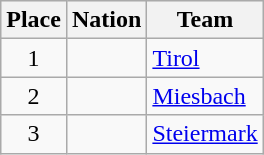<table class='wikitable'>
<tr bgcolor='#efefef'>
<th>Place</th>
<th>Nation</th>
<th>Team</th>
</tr>
<tr>
<td align=center>1</td>
<td></td>
<td><a href='#'>Tirol</a></td>
</tr>
<tr>
<td align=center>2</td>
<td></td>
<td><a href='#'>Miesbach</a></td>
</tr>
<tr>
<td align=center>3</td>
<td></td>
<td><a href='#'>Steiermark</a></td>
</tr>
</table>
